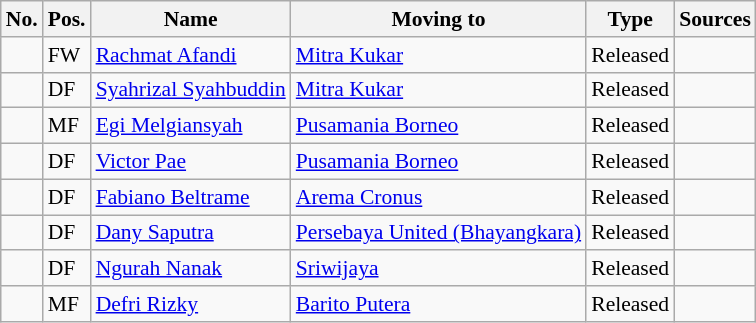<table class="wikitable" Style="font-size:90%">
<tr>
<th>No.</th>
<th>Pos.</th>
<th>Name</th>
<th>Moving to</th>
<th>Type</th>
<th>Sources</th>
</tr>
<tr>
<td></td>
<td>FW</td>
<td> <a href='#'>Rachmat Afandi</a></td>
<td><a href='#'>Mitra Kukar</a></td>
<td>Released</td>
<td></td>
</tr>
<tr>
<td></td>
<td>DF</td>
<td> <a href='#'>Syahrizal Syahbuddin</a></td>
<td><a href='#'>Mitra Kukar</a></td>
<td>Released</td>
<td></td>
</tr>
<tr>
<td></td>
<td>MF</td>
<td> <a href='#'>Egi Melgiansyah</a></td>
<td><a href='#'>Pusamania Borneo</a></td>
<td>Released</td>
<td></td>
</tr>
<tr>
<td></td>
<td>DF</td>
<td> <a href='#'>Victor Pae</a></td>
<td><a href='#'>Pusamania Borneo</a></td>
<td>Released</td>
<td></td>
</tr>
<tr>
<td></td>
<td>DF</td>
<td> <a href='#'>Fabiano Beltrame</a></td>
<td><a href='#'>Arema Cronus</a></td>
<td>Released</td>
<td></td>
</tr>
<tr>
<td></td>
<td>DF</td>
<td> <a href='#'>Dany Saputra</a></td>
<td><a href='#'>Persebaya United (Bhayangkara)</a></td>
<td>Released</td>
<td></td>
</tr>
<tr>
<td></td>
<td>DF</td>
<td> <a href='#'>Ngurah Nanak</a></td>
<td><a href='#'>Sriwijaya</a></td>
<td>Released</td>
<td></td>
</tr>
<tr>
<td></td>
<td>MF</td>
<td> <a href='#'>Defri Rizky</a></td>
<td><a href='#'>Barito Putera</a></td>
<td>Released</td>
<td></td>
</tr>
</table>
